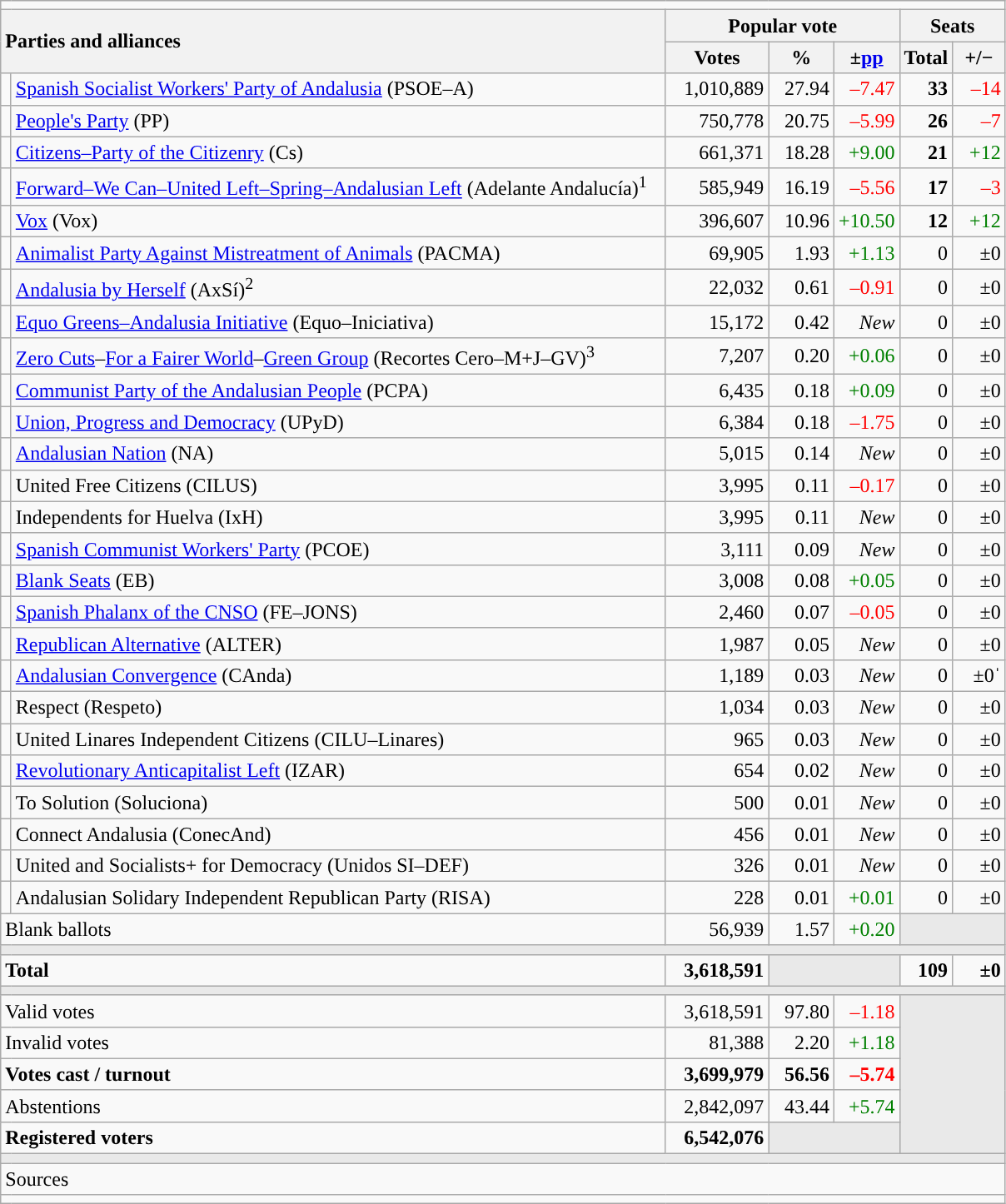<table class="wikitable" style="text-align:right;">
<tr>
<td colspan="7"></td>
</tr>
<tr>
<th style="text-align:left;" rowspan="2" colspan="2" width="525">Parties and alliances</th>
<th colspan="3">Popular vote</th>
<th colspan="2">Seats</th>
</tr>
<tr>
<th width="75">Votes</th>
<th width="45">%</th>
<th width="45">±<a href='#'>pp</a></th>
<th width="35">Total</th>
<th width="35">+/−</th>
</tr>
<tr>
<td width="1" style="color:inherit;background:"></td>
<td align="left"><a href='#'>Spanish Socialist Workers' Party of Andalusia</a> (PSOE–A)</td>
<td>1,010,889</td>
<td>27.94</td>
<td style="color:red;">–7.47</td>
<td><strong>33</strong></td>
<td style="color:red;">–14</td>
</tr>
<tr>
<td style="color:inherit;background:"></td>
<td align="left"><a href='#'>People's Party</a> (PP)</td>
<td>750,778</td>
<td>20.75</td>
<td style="color:red;">–5.99</td>
<td><strong>26</strong></td>
<td style="color:red;">–7</td>
</tr>
<tr>
<td style="color:inherit;background:"></td>
<td align="left"><a href='#'>Citizens–Party of the Citizenry</a> (Cs)</td>
<td>661,371</td>
<td>18.28</td>
<td style="color:green;">+9.00</td>
<td><strong>21</strong></td>
<td style="color:green;">+12</td>
</tr>
<tr>
<td style="color:inherit;background:"></td>
<td align="left"><a href='#'>Forward–We Can–United Left–Spring–Andalusian Left</a> (Adelante Andalucía)<sup>1</sup></td>
<td>585,949</td>
<td>16.19</td>
<td style="color:red;">–5.56</td>
<td><strong>17</strong></td>
<td style="color:red;">–3</td>
</tr>
<tr>
<td style="color:inherit;background:"></td>
<td align="left"><a href='#'>Vox</a> (Vox)</td>
<td>396,607</td>
<td>10.96</td>
<td style="color:green;">+10.50</td>
<td><strong>12</strong></td>
<td style="color:green;">+12</td>
</tr>
<tr>
<td style="color:inherit;background:"></td>
<td align="left"><a href='#'>Animalist Party Against Mistreatment of Animals</a> (PACMA)</td>
<td>69,905</td>
<td>1.93</td>
<td style="color:green;">+1.13</td>
<td>0</td>
<td>±0</td>
</tr>
<tr>
<td style="color:inherit;background:"></td>
<td align="left"><a href='#'>Andalusia by Herself</a> (AxSí)<sup>2</sup></td>
<td>22,032</td>
<td>0.61</td>
<td style="color:red;">–0.91</td>
<td>0</td>
<td>±0</td>
</tr>
<tr>
<td style="color:inherit;background:"></td>
<td align="left"><a href='#'>Equo Greens–Andalusia Initiative</a> (Equo–Iniciativa)</td>
<td>15,172</td>
<td>0.42</td>
<td><em>New</em></td>
<td>0</td>
<td>±0</td>
</tr>
<tr>
<td style="color:inherit;background:"></td>
<td align="left"><a href='#'>Zero Cuts</a>–<a href='#'>For a Fairer World</a>–<a href='#'>Green Group</a> (Recortes Cero–M+J–GV)<sup>3</sup></td>
<td>7,207</td>
<td>0.20</td>
<td style="color:green;">+0.06</td>
<td>0</td>
<td>±0</td>
</tr>
<tr>
<td style="color:inherit;background:"></td>
<td align="left"><a href='#'>Communist Party of the Andalusian People</a> (PCPA)</td>
<td>6,435</td>
<td>0.18</td>
<td style="color:green;">+0.09</td>
<td>0</td>
<td>±0</td>
</tr>
<tr>
<td style="color:inherit;background:"></td>
<td align="left"><a href='#'>Union, Progress and Democracy</a> (UPyD)</td>
<td>6,384</td>
<td>0.18</td>
<td style="color:red;">–1.75</td>
<td>0</td>
<td>±0</td>
</tr>
<tr>
<td style="color:inherit;background:"></td>
<td align="left"><a href='#'>Andalusian Nation</a> (NA)</td>
<td>5,015</td>
<td>0.14</td>
<td><em>New</em></td>
<td>0</td>
<td>±0</td>
</tr>
<tr>
<td style="color:inherit;background:"></td>
<td align="left">United Free Citizens (CILUS)</td>
<td>3,995</td>
<td>0.11</td>
<td style="color:red;">–0.17</td>
<td>0</td>
<td>±0</td>
</tr>
<tr>
<td style="color:inherit;background:"></td>
<td align="left">Independents for Huelva (IxH)</td>
<td>3,995</td>
<td>0.11</td>
<td><em>New</em></td>
<td>0</td>
<td>±0</td>
</tr>
<tr>
<td style="color:inherit;background:"></td>
<td align="left"><a href='#'>Spanish Communist Workers' Party</a> (PCOE)</td>
<td>3,111</td>
<td>0.09</td>
<td><em>New</em></td>
<td>0</td>
<td>±0</td>
</tr>
<tr>
<td style="color:inherit;background:"></td>
<td align="left"><a href='#'>Blank Seats</a> (EB)</td>
<td>3,008</td>
<td>0.08</td>
<td style="color:green;">+0.05</td>
<td>0</td>
<td>±0</td>
</tr>
<tr>
<td style="color:inherit;background:"></td>
<td align="left"><a href='#'>Spanish Phalanx of the CNSO</a> (FE–JONS)</td>
<td>2,460</td>
<td>0.07</td>
<td style="color:red;">–0.05</td>
<td>0</td>
<td>±0</td>
</tr>
<tr>
<td style="color:inherit;background:"></td>
<td align="left"><a href='#'>Republican Alternative</a> (ALTER)</td>
<td>1,987</td>
<td>0.05</td>
<td><em>New</em></td>
<td>0</td>
<td>±0</td>
</tr>
<tr>
<td style="color:inherit;background:"></td>
<td align="left"><a href='#'>Andalusian Convergence</a> (CAnda)</td>
<td>1,189</td>
<td>0.03</td>
<td><em>New</em></td>
<td>0</td>
<td>±0ˈ</td>
</tr>
<tr>
<td style="color:inherit;background:"></td>
<td align="left">Respect (Respeto)</td>
<td>1,034</td>
<td>0.03</td>
<td><em>New</em></td>
<td>0</td>
<td>±0</td>
</tr>
<tr>
<td style="color:inherit;background:"></td>
<td align="left">United Linares Independent Citizens (CILU–Linares)</td>
<td>965</td>
<td>0.03</td>
<td><em>New</em></td>
<td>0</td>
<td>±0</td>
</tr>
<tr>
<td style="color:inherit;background:"></td>
<td align="left"><a href='#'>Revolutionary Anticapitalist Left</a> (IZAR)</td>
<td>654</td>
<td>0.02</td>
<td><em>New</em></td>
<td>0</td>
<td>±0</td>
</tr>
<tr>
<td style="color:inherit;background:"></td>
<td align="left">To Solution (Soluciona)</td>
<td>500</td>
<td>0.01</td>
<td><em>New</em></td>
<td>0</td>
<td>±0</td>
</tr>
<tr>
<td style="color:inherit;background:"></td>
<td align="left">Connect Andalusia (ConecAnd)</td>
<td>456</td>
<td>0.01</td>
<td><em>New</em></td>
<td>0</td>
<td>±0</td>
</tr>
<tr>
<td style="color:inherit;background:"></td>
<td align="left">United and Socialists+ for Democracy (Unidos SI–DEF)</td>
<td>326</td>
<td>0.01</td>
<td><em>New</em></td>
<td>0</td>
<td>±0</td>
</tr>
<tr>
<td style="color:inherit;background:"></td>
<td align="left">Andalusian Solidary Independent Republican Party (RISA)</td>
<td>228</td>
<td>0.01</td>
<td style="color:green;">+0.01</td>
<td>0</td>
<td>±0</td>
</tr>
<tr>
<td align="left" colspan="2">Blank ballots</td>
<td>56,939</td>
<td>1.57</td>
<td style="color:green;">+0.20</td>
<td bgcolor="#E9E9E9" colspan="2"></td>
</tr>
<tr>
<td colspan="7" bgcolor="#E9E9E9"></td>
</tr>
<tr style="font-weight:bold;">
<td align="left" colspan="2">Total</td>
<td>3,618,591</td>
<td bgcolor="#E9E9E9" colspan="2"></td>
<td>109</td>
<td>±0</td>
</tr>
<tr>
<td colspan="7" bgcolor="#E9E9E9"></td>
</tr>
<tr>
<td align="left" colspan="2">Valid votes</td>
<td>3,618,591</td>
<td>97.80</td>
<td style="color:red;">–1.18</td>
<td bgcolor="#E9E9E9" colspan="2" rowspan="5"></td>
</tr>
<tr>
<td align="left" colspan="2">Invalid votes</td>
<td>81,388</td>
<td>2.20</td>
<td style="color:green;">+1.18</td>
</tr>
<tr style="font-weight:bold;">
<td align="left" colspan="2">Votes cast / turnout</td>
<td>3,699,979</td>
<td>56.56</td>
<td style="color:red;">–5.74</td>
</tr>
<tr>
<td align="left" colspan="2">Abstentions</td>
<td>2,842,097</td>
<td>43.44</td>
<td style="color:green;">+5.74</td>
</tr>
<tr style="font-weight:bold;">
<td align="left" colspan="2">Registered voters</td>
<td>6,542,076</td>
<td bgcolor="#E9E9E9" colspan="2"></td>
</tr>
<tr>
<td colspan="7" bgcolor="#E9E9E9"></td>
</tr>
<tr>
<td align="left" colspan="7">Sources</td>
</tr>
<tr>
<td colspan="7" style="text-align:left; max-width:790px;"></td>
</tr>
</table>
